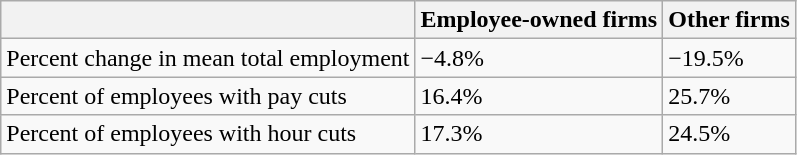<table class="wikitable">
<tr>
<th></th>
<th>Employee-owned firms</th>
<th>Other firms</th>
</tr>
<tr>
<td>Percent change in mean total employment</td>
<td>−4.8%</td>
<td>−19.5%</td>
</tr>
<tr>
<td>Percent of employees with pay cuts</td>
<td>16.4%</td>
<td>25.7%</td>
</tr>
<tr>
<td>Percent of employees with hour cuts</td>
<td>17.3%</td>
<td>24.5%</td>
</tr>
</table>
